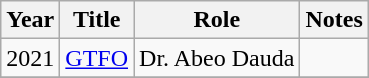<table class="wikitable sortable">
<tr>
<th>Year</th>
<th>Title</th>
<th>Role</th>
<th class="unsortable">Notes</th>
</tr>
<tr>
<td>2021</td>
<td><a href='#'>GTFO</a></td>
<td>Dr. Abeo Dauda</td>
<td></td>
</tr>
<tr>
</tr>
</table>
